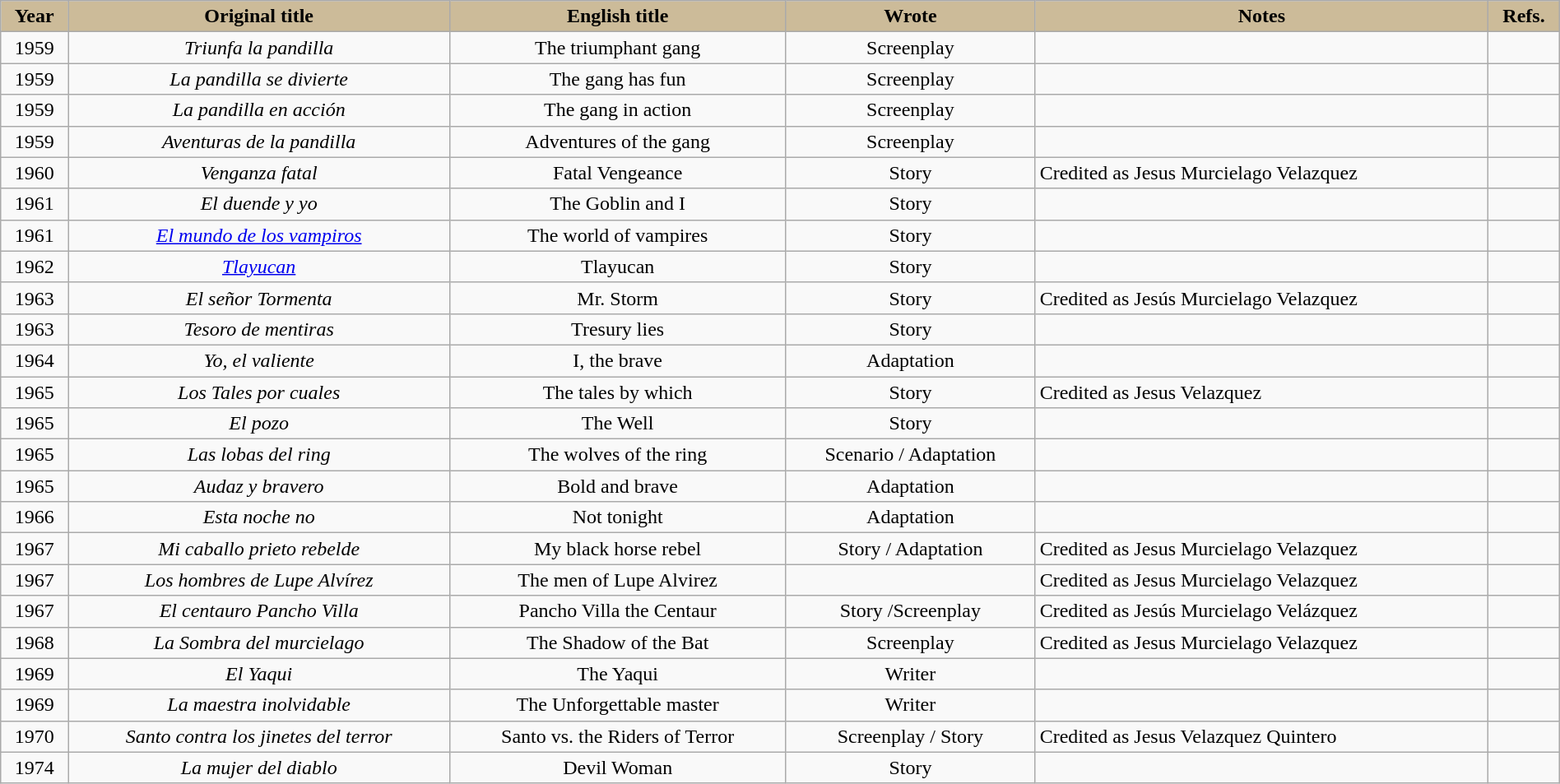<table class="wikitable sortable" width="100%" style="text-align:center">
<tr>
<th scope="col" style="background:#CB9">Year</th>
<th scope="col" style="background:#CB9">Original title</th>
<th scope="col" style="background:#CB9">English title</th>
<th scope="col" style="background:#CB9">Wrote</th>
<th scope="col" style="background:#CB9">Notes</th>
<th scope="col" style="background:#CB9" class="unsortable">Refs.</th>
</tr>
<tr>
<td>1959</td>
<td><em>Triunfa la pandilla</em></td>
<td>The triumphant gang</td>
<td>Screenplay</td>
<td align=left> </td>
<td></td>
</tr>
<tr>
<td>1959</td>
<td><em>La pandilla se divierte</em></td>
<td>The gang has fun</td>
<td>Screenplay</td>
<td align=left> </td>
<td></td>
</tr>
<tr>
<td>1959</td>
<td><em>La pandilla en acción</em></td>
<td>The gang in action</td>
<td>Screenplay</td>
<td align=left> </td>
<td></td>
</tr>
<tr>
<td>1959</td>
<td><em>Aventuras de la pandilla</em></td>
<td>Adventures of the gang</td>
<td>Screenplay</td>
<td align=left> </td>
<td></td>
</tr>
<tr>
<td>1960</td>
<td><em>Venganza fatal</em></td>
<td>Fatal Vengeance</td>
<td>Story</td>
<td align=left>Credited as Jesus Murcielago Velazquez</td>
<td> </td>
</tr>
<tr>
<td>1961</td>
<td><em>El duende y yo</em></td>
<td>The Goblin and I</td>
<td>Story</td>
<td align=left> </td>
<td></td>
</tr>
<tr>
<td>1961</td>
<td><em><a href='#'>El mundo de los vampiros</a></em></td>
<td>The world of vampires</td>
<td>Story</td>
<td align=left> </td>
<td></td>
</tr>
<tr>
<td>1962</td>
<td><em><a href='#'>Tlayucan</a></em></td>
<td>Tlayucan</td>
<td>Story</td>
<td align=left> </td>
<td></td>
</tr>
<tr>
<td>1963</td>
<td><em>El señor Tormenta</em></td>
<td>Mr. Storm</td>
<td>Story</td>
<td align=left>Credited as Jesús Murcielago Velazquez</td>
<td></td>
</tr>
<tr>
<td>1963</td>
<td><em>Tesoro de mentiras</em></td>
<td>Tresury lies</td>
<td>Story</td>
<td align=left> </td>
<td> </td>
</tr>
<tr>
<td>1964</td>
<td><em>Yo, el valiente</em></td>
<td>I, the brave</td>
<td>Adaptation</td>
<td align=left> </td>
<td> </td>
</tr>
<tr>
<td>1965</td>
<td><em>Los Tales por cuales</em></td>
<td>The tales by which</td>
<td>Story</td>
<td align=left>Credited as Jesus Velazquez</td>
<td> </td>
</tr>
<tr>
<td>1965</td>
<td><em>El pozo</em></td>
<td>The Well</td>
<td>Story</td>
<td align=left> </td>
<td> </td>
</tr>
<tr>
<td>1965</td>
<td><em>Las lobas del ring</em></td>
<td>The wolves of the ring</td>
<td>Scenario / Adaptation</td>
<td align=left> </td>
<td></td>
</tr>
<tr>
<td>1965</td>
<td><em>Audaz y bravero</em></td>
<td>Bold and brave</td>
<td>Adaptation</td>
<td align=left> </td>
<td> </td>
</tr>
<tr>
<td>1966</td>
<td><em>Esta noche no</em></td>
<td>Not tonight</td>
<td>Adaptation</td>
<td align=left> </td>
<td> </td>
</tr>
<tr>
<td>1967</td>
<td><em>Mi caballo prieto rebelde</em></td>
<td>My black horse rebel</td>
<td>Story / Adaptation</td>
<td align=left>Credited as Jesus Murcielago Velazquez</td>
<td> </td>
</tr>
<tr>
<td>1967</td>
<td><em>Los hombres de Lupe Alvírez</em></td>
<td>The men of Lupe Alvirez</td>
<td> </td>
<td align=left>Credited as Jesus Murcielago Velazquez</td>
<td> </td>
</tr>
<tr>
<td>1967</td>
<td><em>El centauro Pancho Villa</em></td>
<td>Pancho Villa the Centaur</td>
<td>Story /Screenplay</td>
<td align=left>Credited as Jesús Murcielago Velázquez</td>
<td> </td>
</tr>
<tr>
<td>1968</td>
<td><em>La Sombra del murcielago</em></td>
<td>The Shadow of the Bat</td>
<td>Screenplay</td>
<td align=left>Credited as Jesus Murcielago Velazquez</td>
<td></td>
</tr>
<tr>
<td>1969</td>
<td><em>El Yaqui</em></td>
<td>The Yaqui</td>
<td>Writer</td>
<td align=left> </td>
<td> </td>
</tr>
<tr>
<td>1969</td>
<td><em>La maestra inolvidable</em></td>
<td>The Unforgettable master</td>
<td>Writer</td>
<td align=left> </td>
<td> </td>
</tr>
<tr>
<td>1970</td>
<td><em>Santo contra los jinetes del terror</em></td>
<td>Santo vs. the Riders of Terror</td>
<td>Screenplay / Story</td>
<td align=left>Credited as Jesus Velazquez Quintero</td>
<td></td>
</tr>
<tr>
<td>1974</td>
<td><em>La mujer del diablo</em></td>
<td>Devil Woman</td>
<td>Story</td>
<td align=left> </td>
<td> </td>
</tr>
</table>
